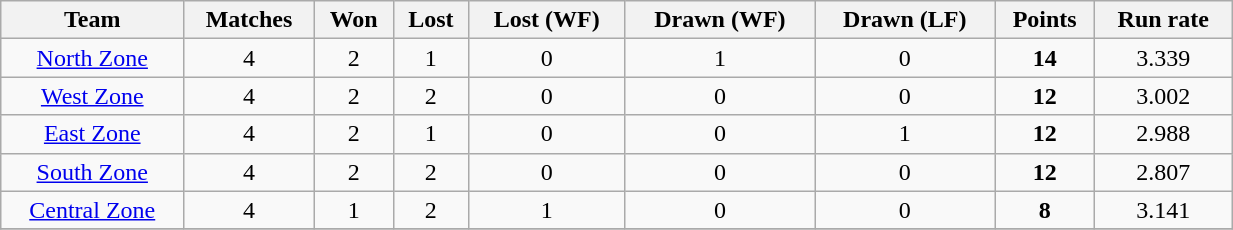<table class="wikitable sortable" style="text-align: center; width:65%">
<tr>
<th>Team</th>
<th>Matches</th>
<th>Won</th>
<th>Lost</th>
<th>Lost (WF)</th>
<th>Drawn (WF)</th>
<th>Drawn (LF)</th>
<th>Points</th>
<th>Run rate</th>
</tr>
<tr -bgcolor="#ccffcc">
<td><a href='#'>North Zone</a></td>
<td>4</td>
<td>2</td>
<td>1</td>
<td>0</td>
<td>1</td>
<td>0</td>
<td><strong>14</strong></td>
<td>3.339</td>
</tr>
<tr>
<td><a href='#'>West Zone</a></td>
<td>4</td>
<td>2</td>
<td>2</td>
<td>0</td>
<td>0</td>
<td>0</td>
<td><strong>12</strong></td>
<td>3.002</td>
</tr>
<tr>
<td><a href='#'>East Zone</a></td>
<td>4</td>
<td>2</td>
<td>1</td>
<td>0</td>
<td>0</td>
<td>1</td>
<td><strong>12</strong></td>
<td>2.988</td>
</tr>
<tr>
<td><a href='#'>South Zone</a></td>
<td>4</td>
<td>2</td>
<td>2</td>
<td>0</td>
<td>0</td>
<td>0</td>
<td><strong>12</strong></td>
<td>2.807</td>
</tr>
<tr>
<td><a href='#'>Central Zone</a></td>
<td>4</td>
<td>1</td>
<td>2</td>
<td>1</td>
<td>0</td>
<td>0</td>
<td><strong>8</strong></td>
<td>3.141</td>
</tr>
<tr>
</tr>
</table>
